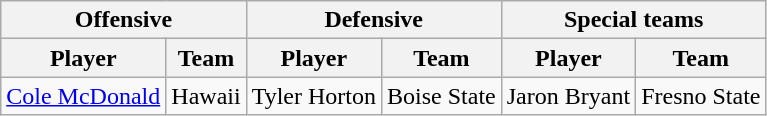<table class="wikitable">
<tr>
<th colspan="2">Offensive</th>
<th colspan="2">Defensive</th>
<th colspan="2">Special teams</th>
</tr>
<tr>
<th>Player</th>
<th>Team</th>
<th>Player</th>
<th>Team</th>
<th>Player</th>
<th>Team</th>
</tr>
<tr>
<td><a href='#'>Cole McDonald</a></td>
<td>Hawaii</td>
<td>Tyler Horton</td>
<td>Boise State</td>
<td>Jaron Bryant</td>
<td>Fresno State</td>
</tr>
</table>
